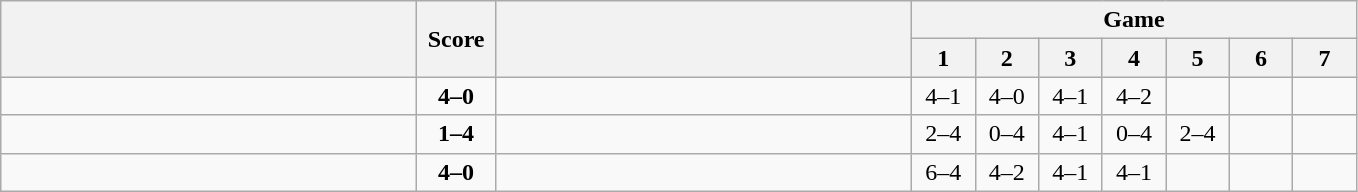<table class="wikitable" style="text-align: center;">
<tr>
<th rowspan=2 align="right" width="270"></th>
<th rowspan=2 width="45">Score</th>
<th rowspan=2 align="left" width="270"></th>
<th colspan=7>Game</th>
</tr>
<tr>
<th width="35">1</th>
<th width="35">2</th>
<th width="35">3</th>
<th width="35">4</th>
<th width="35">5</th>
<th width="35">6</th>
<th width="35">7</th>
</tr>
<tr>
<td align=left><strong></strong></td>
<td align=center><strong>4–0</strong></td>
<td align=left></td>
<td>4–1</td>
<td>4–0</td>
<td>4–1</td>
<td>4–2</td>
<td></td>
<td></td>
<td></td>
</tr>
<tr>
<td align=left></td>
<td align=center><strong>1–4</strong></td>
<td align=left><strong></strong></td>
<td>2–4</td>
<td>0–4</td>
<td>4–1</td>
<td>0–4</td>
<td>2–4</td>
<td></td>
<td></td>
</tr>
<tr>
<td align=left><strong></strong></td>
<td align=center><strong>4–0</strong></td>
<td align=left></td>
<td>6–4</td>
<td>4–2</td>
<td>4–1</td>
<td>4–1</td>
<td></td>
<td></td>
<td></td>
</tr>
</table>
